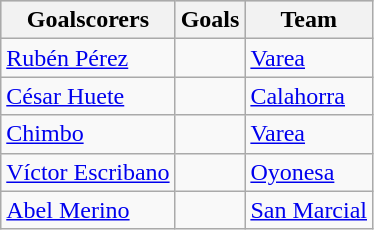<table class="wikitable sortable" class="wikitable">
<tr style="background:#ccc; text-align:center;">
<th>Goalscorers</th>
<th>Goals</th>
<th>Team</th>
</tr>
<tr>
<td> <a href='#'>Rubén Pérez</a></td>
<td></td>
<td><a href='#'>Varea</a></td>
</tr>
<tr>
<td> <a href='#'>César Huete</a></td>
<td></td>
<td><a href='#'>Calahorra</a></td>
</tr>
<tr>
<td> <a href='#'>Chimbo</a></td>
<td></td>
<td><a href='#'>Varea</a></td>
</tr>
<tr>
<td> <a href='#'>Víctor Escribano</a></td>
<td></td>
<td><a href='#'>Oyonesa</a></td>
</tr>
<tr>
<td> <a href='#'>Abel Merino</a></td>
<td></td>
<td><a href='#'>San Marcial</a></td>
</tr>
</table>
